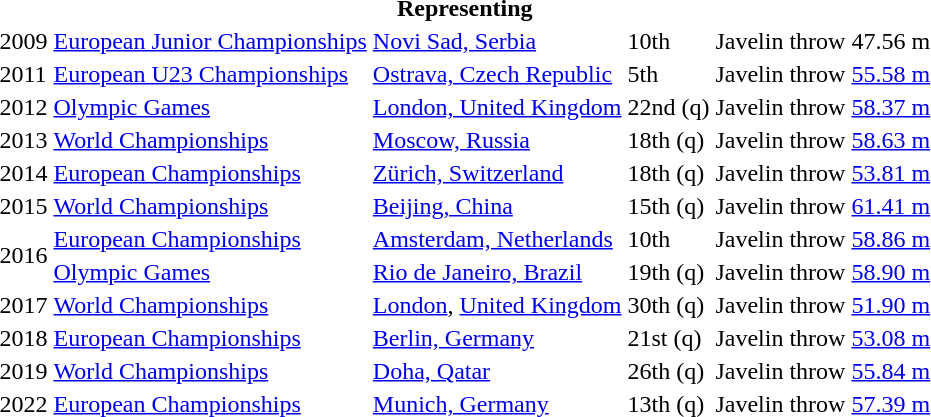<table>
<tr>
<th colspan="6">Representing </th>
</tr>
<tr>
<td>2009</td>
<td><a href='#'>European Junior Championships</a></td>
<td><a href='#'>Novi Sad, Serbia</a></td>
<td>10th</td>
<td>Javelin throw</td>
<td>47.56 m</td>
</tr>
<tr>
<td>2011</td>
<td><a href='#'>European U23 Championships</a></td>
<td><a href='#'>Ostrava, Czech Republic</a></td>
<td>5th</td>
<td>Javelin throw</td>
<td><a href='#'>55.58 m</a></td>
</tr>
<tr>
<td>2012</td>
<td><a href='#'>Olympic Games</a></td>
<td><a href='#'>London, United Kingdom</a></td>
<td>22nd (q)</td>
<td>Javelin throw</td>
<td><a href='#'>58.37 m</a></td>
</tr>
<tr>
<td>2013</td>
<td><a href='#'>World Championships</a></td>
<td><a href='#'>Moscow, Russia</a></td>
<td>18th (q)</td>
<td>Javelin throw</td>
<td><a href='#'>58.63 m</a></td>
</tr>
<tr>
<td>2014</td>
<td><a href='#'>European Championships</a></td>
<td><a href='#'>Zürich, Switzerland</a></td>
<td>18th (q)</td>
<td>Javelin throw</td>
<td><a href='#'>53.81 m</a></td>
</tr>
<tr>
<td>2015</td>
<td><a href='#'>World Championships</a></td>
<td><a href='#'>Beijing, China</a></td>
<td>15th (q)</td>
<td>Javelin throw</td>
<td><a href='#'>61.41 m</a></td>
</tr>
<tr>
<td rowspan=2>2016</td>
<td><a href='#'>European Championships</a></td>
<td><a href='#'>Amsterdam, Netherlands</a></td>
<td>10th</td>
<td>Javelin throw</td>
<td><a href='#'>58.86 m</a></td>
</tr>
<tr>
<td><a href='#'>Olympic Games</a></td>
<td><a href='#'>Rio de Janeiro, Brazil</a></td>
<td>19th (q)</td>
<td>Javelin throw</td>
<td><a href='#'>58.90 m</a></td>
</tr>
<tr>
<td>2017</td>
<td><a href='#'>World Championships</a></td>
<td><a href='#'>London</a>, <a href='#'>United Kingdom</a></td>
<td>30th (q)</td>
<td>Javelin throw</td>
<td><a href='#'>51.90 m</a></td>
</tr>
<tr>
<td>2018</td>
<td><a href='#'>European Championships</a></td>
<td><a href='#'>Berlin, Germany</a></td>
<td>21st (q)</td>
<td>Javelin throw</td>
<td><a href='#'>53.08 m</a></td>
</tr>
<tr>
<td>2019</td>
<td><a href='#'>World Championships</a></td>
<td><a href='#'>Doha, Qatar</a></td>
<td>26th (q)</td>
<td>Javelin throw</td>
<td><a href='#'>55.84 m</a></td>
</tr>
<tr>
<td>2022</td>
<td><a href='#'>European Championships</a></td>
<td><a href='#'>Munich, Germany</a></td>
<td>13th (q)</td>
<td>Javelin throw</td>
<td><a href='#'>57.39 m</a></td>
</tr>
</table>
